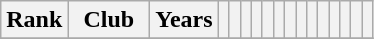<table class="wikitable sortable" style="text-align:center">
<tr>
<th>Rank</th>
<th width=22%>Club</th>
<th>Years</th>
<th></th>
<th></th>
<th></th>
<th></th>
<th></th>
<th></th>
<th></th>
<th></th>
<th></th>
<th></th>
<th></th>
<th></th>
<th></th>
<th></th>
</tr>
<tr>
</tr>
</table>
